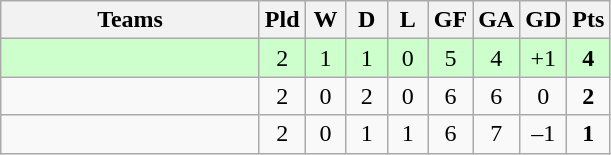<table class="wikitable" style="text-align: center;">
<tr>
<th width=165>Teams</th>
<th width=20>Pld</th>
<th width=20>W</th>
<th width=20>D</th>
<th width=20>L</th>
<th width=20>GF</th>
<th width=20>GA</th>
<th width=20>GD</th>
<th width=20>Pts</th>
</tr>
<tr align=center style="background:#ccffcc;">
<td style="text-align:left;"></td>
<td>2</td>
<td>1</td>
<td>1</td>
<td>0</td>
<td>5</td>
<td>4</td>
<td>+1</td>
<td><strong>4</strong></td>
</tr>
<tr align=center>
<td style="text-align:left;"></td>
<td>2</td>
<td>0</td>
<td>2</td>
<td>0</td>
<td>6</td>
<td>6</td>
<td>0</td>
<td><strong>2</strong></td>
</tr>
<tr align=center>
<td style="text-align:left;"></td>
<td>2</td>
<td>0</td>
<td>1</td>
<td>1</td>
<td>6</td>
<td>7</td>
<td>–1</td>
<td><strong>1</strong></td>
</tr>
</table>
